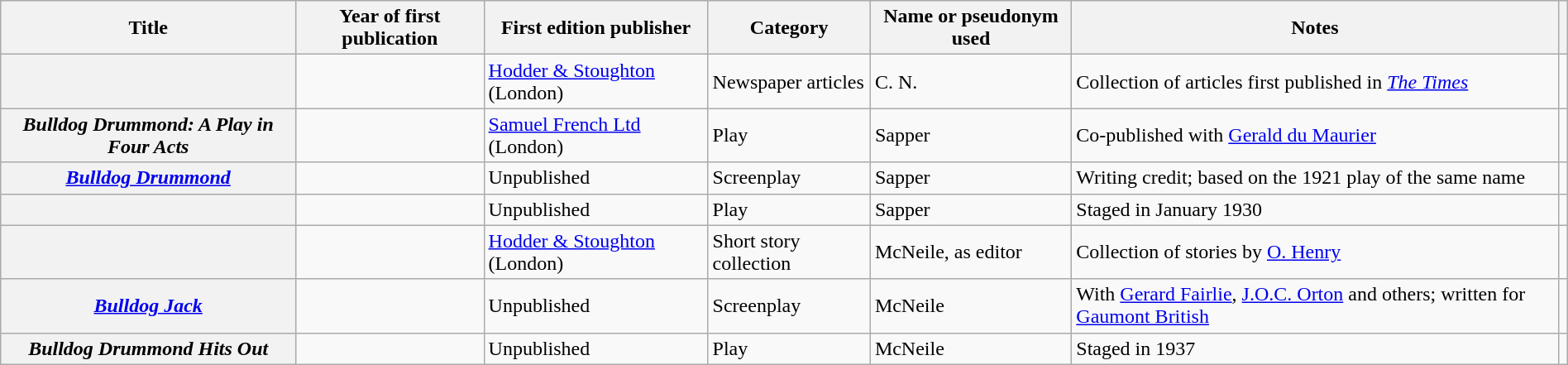<table class="wikitable plainrowheaders sortable" style="margin-right: 0;">
<tr>
<th scope="col">Title</th>
<th scope="col">Year of first publication</th>
<th scope="col">First edition publisher</th>
<th scope="col">Category</th>
<th scope="col">Name or pseudonym used</th>
<th scope="col">Notes</th>
<th scope="col" class="unsortable"></th>
</tr>
<tr>
<th scope="row"></th>
<td></td>
<td><a href='#'>Hodder & Stoughton</a> (London)</td>
<td>Newspaper articles</td>
<td>C. N.</td>
<td>Collection of articles first published in <em><a href='#'>The Times</a></em></td>
<td style="text-align: center;"></td>
</tr>
<tr>
<th scope="row"><em>Bulldog Drummond: A Play in Four Acts</em></th>
<td></td>
<td><a href='#'>Samuel French Ltd</a> (London)</td>
<td>Play</td>
<td>Sapper</td>
<td>Co-published with <a href='#'>Gerald du Maurier</a></td>
<td style="text-align: center;"></td>
</tr>
<tr>
<th scope="row"><em><a href='#'>Bulldog Drummond</a></em></th>
<td></td>
<td>Unpublished</td>
<td>Screenplay</td>
<td>Sapper</td>
<td>Writing credit; based on the 1921 play of the same name</td>
<td style="text-align: center;"></td>
</tr>
<tr>
<th scope="row"></th>
<td></td>
<td>Unpublished</td>
<td>Play</td>
<td>Sapper</td>
<td>Staged in January 1930</td>
<td style="text-align: center;"></td>
</tr>
<tr>
<th scope="row"></th>
<td></td>
<td><a href='#'>Hodder & Stoughton</a> (London)</td>
<td>Short story collection</td>
<td>McNeile, as editor</td>
<td>Collection of stories by <a href='#'>O. Henry</a></td>
<td style="text-align: center;"></td>
</tr>
<tr>
<th scope="row"><em><a href='#'>Bulldog Jack</a></em></th>
<td></td>
<td>Unpublished</td>
<td>Screenplay</td>
<td>McNeile</td>
<td>With <a href='#'>Gerard Fairlie</a>, <a href='#'>J.O.C. Orton</a> and others; written for <a href='#'>Gaumont British</a></td>
<td style="text-align: center;"></td>
</tr>
<tr>
<th scope="row"><em>Bulldog Drummond Hits Out</em></th>
<td></td>
<td>Unpublished</td>
<td>Play</td>
<td>McNeile</td>
<td>Staged in 1937</td>
<td style="text-align: center;"></td>
</tr>
</table>
